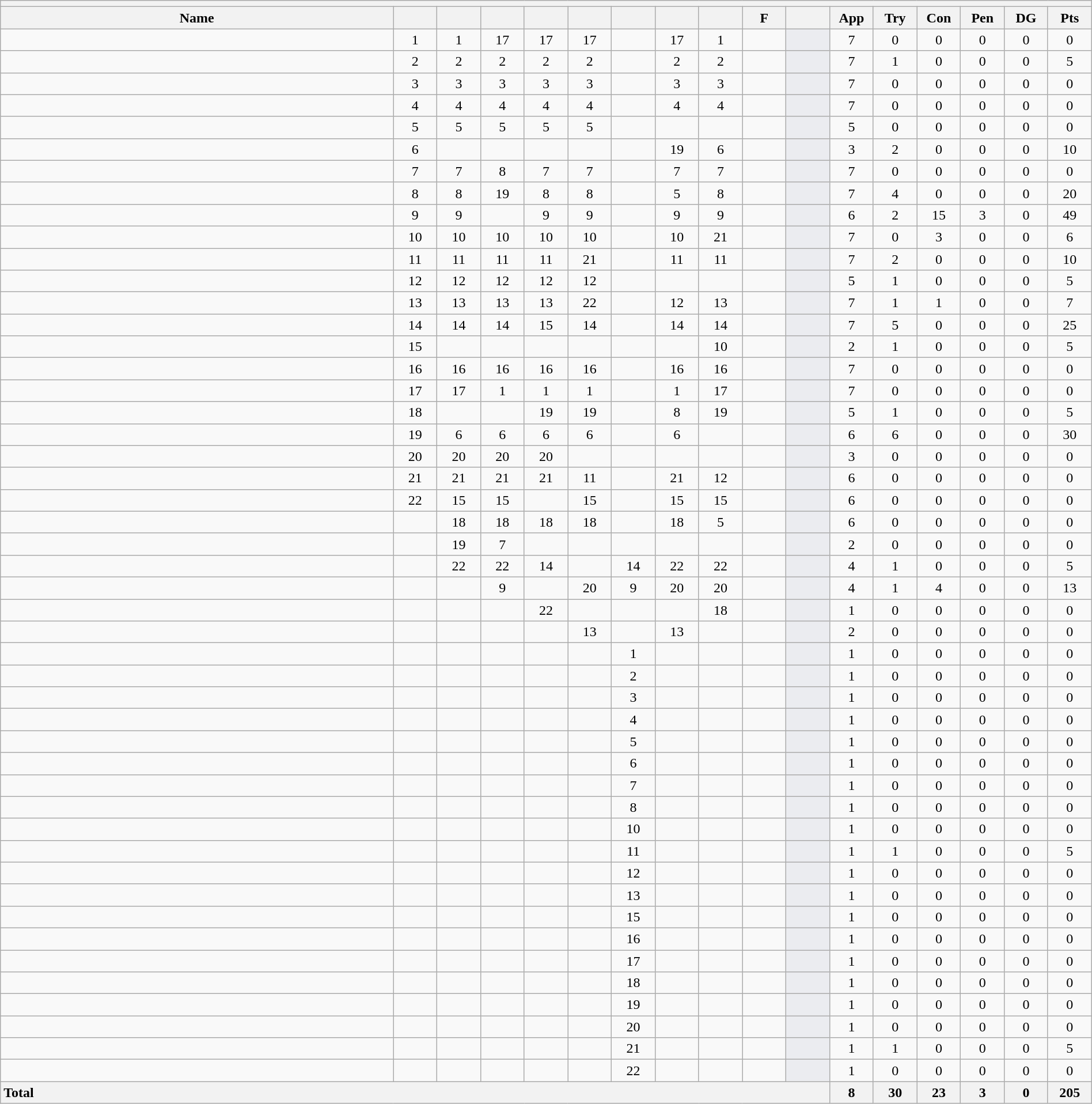<table class="wikitable collapsible collapsed" style="text-align:center; font-size:100%; width:100%">
<tr>
<th colspan="100%"></th>
</tr>
<tr>
<th style="width:36%;">Name</th>
<th style="width:4%;"></th>
<th style="width:4%;"></th>
<th style="width:4%;"></th>
<th style="width:4%;"></th>
<th style="width:4%;"></th>
<th style="width:4%;"></th>
<th style="width:4%;"></th>
<th style="width:4%;"></th>
<th style="width:4%;">F</th>
<th style="width:4%;"></th>
<th style="width:4%;">App</th>
<th style="width:4%;">Try</th>
<th style="width:4%;">Con</th>
<th style="width:4%;">Pen</th>
<th style="width:4%;">DG</th>
<th style="width:4%;">Pts</th>
</tr>
<tr>
<td style="text-align:left;"></td>
<td>1</td>
<td>1</td>
<td>17 </td>
<td>17 </td>
<td>17 </td>
<td></td>
<td>17 </td>
<td>1</td>
<td></td>
<td style="background:#EBECF0;"></td>
<td>7</td>
<td>0</td>
<td>0</td>
<td>0</td>
<td>0</td>
<td>0</td>
</tr>
<tr>
<td style="text-align:left;"></td>
<td>2</td>
<td>2</td>
<td>2</td>
<td>2</td>
<td>2</td>
<td></td>
<td>2</td>
<td>2</td>
<td></td>
<td style="background:#EBECF0;"></td>
<td>7</td>
<td>1</td>
<td>0</td>
<td>0</td>
<td>0</td>
<td>5</td>
</tr>
<tr>
<td style="text-align:left;"></td>
<td>3</td>
<td>3</td>
<td>3</td>
<td>3</td>
<td>3</td>
<td></td>
<td>3</td>
<td>3</td>
<td></td>
<td style="background:#EBECF0;"></td>
<td>7</td>
<td>0</td>
<td>0</td>
<td>0</td>
<td>0</td>
<td>0</td>
</tr>
<tr>
<td style="text-align:left;"></td>
<td>4</td>
<td>4</td>
<td>4</td>
<td>4</td>
<td>4</td>
<td></td>
<td>4</td>
<td>4</td>
<td></td>
<td style="background:#EBECF0;"></td>
<td>7</td>
<td>0</td>
<td>0</td>
<td>0</td>
<td>0</td>
<td>0</td>
</tr>
<tr>
<td style="text-align:left;"></td>
<td>5</td>
<td>5</td>
<td>5</td>
<td>5</td>
<td>5</td>
<td></td>
<td></td>
<td></td>
<td></td>
<td style="background:#EBECF0;"></td>
<td>5</td>
<td>0</td>
<td>0</td>
<td>0</td>
<td>0</td>
<td>0</td>
</tr>
<tr>
<td style="text-align:left;"></td>
<td>6</td>
<td></td>
<td></td>
<td></td>
<td></td>
<td></td>
<td>19 </td>
<td>6</td>
<td></td>
<td style="background:#EBECF0;"></td>
<td>3</td>
<td>2</td>
<td>0</td>
<td>0</td>
<td>0</td>
<td>10</td>
</tr>
<tr>
<td style="text-align:left;"></td>
<td>7</td>
<td>7</td>
<td>8</td>
<td>7</td>
<td>7</td>
<td></td>
<td>7</td>
<td>7</td>
<td></td>
<td style="background:#EBECF0;"></td>
<td>7</td>
<td>0</td>
<td>0</td>
<td>0</td>
<td>0</td>
<td>0</td>
</tr>
<tr>
<td style="text-align:left;"></td>
<td>8</td>
<td>8</td>
<td>19 </td>
<td>8</td>
<td>8</td>
<td></td>
<td>5</td>
<td>8</td>
<td></td>
<td style="background:#EBECF0;"></td>
<td>7</td>
<td>4</td>
<td>0</td>
<td>0</td>
<td>0</td>
<td>20</td>
</tr>
<tr>
<td style="text-align:left;"></td>
<td>9</td>
<td>9</td>
<td></td>
<td>9</td>
<td>9</td>
<td></td>
<td>9</td>
<td>9</td>
<td></td>
<td style="background:#EBECF0;"></td>
<td>6</td>
<td>2</td>
<td>15</td>
<td>3</td>
<td>0</td>
<td>49</td>
</tr>
<tr>
<td style="text-align:left;"></td>
<td>10</td>
<td>10</td>
<td>10</td>
<td>10</td>
<td>10</td>
<td></td>
<td>10</td>
<td>21 </td>
<td></td>
<td style="background:#EBECF0;"></td>
<td>7</td>
<td>0</td>
<td>3</td>
<td>0</td>
<td>0</td>
<td>6</td>
</tr>
<tr>
<td style="text-align:left;"></td>
<td>11</td>
<td>11</td>
<td>11</td>
<td>11</td>
<td>21 </td>
<td></td>
<td>11</td>
<td>11</td>
<td></td>
<td style="background:#EBECF0;"></td>
<td>7</td>
<td>2</td>
<td>0</td>
<td>0</td>
<td>0</td>
<td>10</td>
</tr>
<tr>
<td style="text-align:left;"></td>
<td>12</td>
<td>12</td>
<td>12</td>
<td>12</td>
<td>12</td>
<td></td>
<td></td>
<td></td>
<td></td>
<td style="background:#EBECF0;"></td>
<td>5</td>
<td>1</td>
<td>0</td>
<td>0</td>
<td>0</td>
<td>5</td>
</tr>
<tr>
<td style="text-align:left;"></td>
<td>13</td>
<td>13</td>
<td>13</td>
<td>13</td>
<td>22 </td>
<td></td>
<td>12</td>
<td>13</td>
<td></td>
<td style="background:#EBECF0;"></td>
<td>7</td>
<td>1</td>
<td>1</td>
<td>0</td>
<td>0</td>
<td>7</td>
</tr>
<tr>
<td style="text-align:left;"></td>
<td>14</td>
<td>14</td>
<td>14</td>
<td>15</td>
<td>14</td>
<td></td>
<td>14</td>
<td>14</td>
<td></td>
<td style="background:#EBECF0;"></td>
<td>7</td>
<td>5</td>
<td>0</td>
<td>0</td>
<td>0</td>
<td>25</td>
</tr>
<tr>
<td style="text-align:left;"></td>
<td>15</td>
<td></td>
<td></td>
<td></td>
<td></td>
<td></td>
<td></td>
<td>10</td>
<td></td>
<td style="background:#EBECF0;"></td>
<td>2</td>
<td>1</td>
<td>0</td>
<td>0</td>
<td>0</td>
<td>5</td>
</tr>
<tr>
<td style="text-align:left;"></td>
<td>16 </td>
<td>16 </td>
<td>16 </td>
<td>16 </td>
<td>16 </td>
<td></td>
<td>16 </td>
<td>16 </td>
<td></td>
<td style="background:#EBECF0;"></td>
<td>7</td>
<td>0</td>
<td>0</td>
<td>0</td>
<td>0</td>
<td>0</td>
</tr>
<tr>
<td style="text-align:left;"></td>
<td>17 </td>
<td>17 </td>
<td>1</td>
<td>1</td>
<td>1</td>
<td></td>
<td>1</td>
<td>17 </td>
<td></td>
<td style="background:#EBECF0;"></td>
<td>7</td>
<td>0</td>
<td>0</td>
<td>0</td>
<td>0</td>
<td>0</td>
</tr>
<tr>
<td style="text-align:left;"></td>
<td>18 </td>
<td></td>
<td></td>
<td>19 </td>
<td>19 </td>
<td></td>
<td>8</td>
<td>19 </td>
<td></td>
<td style="background:#EBECF0;"></td>
<td>5</td>
<td>1</td>
<td>0</td>
<td>0</td>
<td>0</td>
<td>5</td>
</tr>
<tr>
<td style="text-align:left;"></td>
<td>19 </td>
<td>6</td>
<td>6</td>
<td>6</td>
<td>6</td>
<td></td>
<td>6</td>
<td></td>
<td></td>
<td style="background:#EBECF0;"></td>
<td>6</td>
<td>6</td>
<td>0</td>
<td>0</td>
<td>0</td>
<td>30</td>
</tr>
<tr>
<td style="text-align:left;"></td>
<td>20 </td>
<td>20 </td>
<td>20 </td>
<td>20</td>
<td></td>
<td></td>
<td></td>
<td></td>
<td></td>
<td style="background:#EBECF0;"></td>
<td>3</td>
<td>0</td>
<td>0</td>
<td>0</td>
<td>0</td>
<td>0</td>
</tr>
<tr>
<td style="text-align:left;"></td>
<td>21 </td>
<td>21 </td>
<td>21 </td>
<td>21</td>
<td>11</td>
<td></td>
<td>21 </td>
<td>12</td>
<td></td>
<td style="background:#EBECF0;"></td>
<td>6</td>
<td>0</td>
<td>0</td>
<td>0</td>
<td>0</td>
<td>0</td>
</tr>
<tr>
<td style="text-align:left;"></td>
<td>22 </td>
<td>15</td>
<td>15</td>
<td></td>
<td>15</td>
<td></td>
<td>15</td>
<td>15</td>
<td></td>
<td style="background:#EBECF0;"></td>
<td>6</td>
<td>0</td>
<td>0</td>
<td>0</td>
<td>0</td>
<td>0</td>
</tr>
<tr>
<td style="text-align:left;"></td>
<td></td>
<td>18 </td>
<td>18 </td>
<td>18 </td>
<td>18 </td>
<td></td>
<td>18 </td>
<td>5</td>
<td></td>
<td style="background:#EBECF0;"></td>
<td>6</td>
<td>0</td>
<td>0</td>
<td>0</td>
<td>0</td>
<td>0</td>
</tr>
<tr>
<td style="text-align:left;"></td>
<td></td>
<td>19 </td>
<td>7</td>
<td></td>
<td></td>
<td></td>
<td></td>
<td></td>
<td></td>
<td style="background:#EBECF0;"></td>
<td>2</td>
<td>0</td>
<td>0</td>
<td>0</td>
<td>0</td>
<td>0</td>
</tr>
<tr>
<td style="text-align:left;"></td>
<td></td>
<td>22 </td>
<td>22</td>
<td>14</td>
<td></td>
<td>14</td>
<td>22 </td>
<td>22</td>
<td></td>
<td style="background:#EBECF0;"></td>
<td>4</td>
<td>1</td>
<td>0</td>
<td>0</td>
<td>0</td>
<td>5</td>
</tr>
<tr>
<td style="text-align:left;"></td>
<td></td>
<td></td>
<td>9</td>
<td></td>
<td>20 </td>
<td>9</td>
<td>20 </td>
<td>20</td>
<td></td>
<td style="background:#EBECF0;"></td>
<td>4</td>
<td>1</td>
<td>4</td>
<td>0</td>
<td>0</td>
<td>13</td>
</tr>
<tr>
<td style="text-align:left;"></td>
<td></td>
<td></td>
<td></td>
<td>22</td>
<td></td>
<td></td>
<td></td>
<td>18 </td>
<td></td>
<td style="background:#EBECF0;"></td>
<td>1</td>
<td>0</td>
<td>0</td>
<td>0</td>
<td>0</td>
<td>0</td>
</tr>
<tr>
<td style="text-align:left;"></td>
<td></td>
<td></td>
<td></td>
<td></td>
<td>13</td>
<td></td>
<td>13</td>
<td></td>
<td></td>
<td style="background:#EBECF0;"></td>
<td>2</td>
<td>0</td>
<td>0</td>
<td>0</td>
<td>0</td>
<td>0</td>
</tr>
<tr>
<td style="text-align:left;"></td>
<td></td>
<td></td>
<td></td>
<td></td>
<td></td>
<td>1</td>
<td></td>
<td></td>
<td></td>
<td style="background:#EBECF0;"></td>
<td>1</td>
<td>0</td>
<td>0</td>
<td>0</td>
<td>0</td>
<td>0</td>
</tr>
<tr>
<td style="text-align:left;"></td>
<td></td>
<td></td>
<td></td>
<td></td>
<td></td>
<td>2</td>
<td></td>
<td></td>
<td></td>
<td style="background:#EBECF0;"></td>
<td>1</td>
<td>0</td>
<td>0</td>
<td>0</td>
<td>0</td>
<td>0</td>
</tr>
<tr>
<td style="text-align:left;"></td>
<td></td>
<td></td>
<td></td>
<td></td>
<td></td>
<td>3</td>
<td></td>
<td></td>
<td></td>
<td style="background:#EBECF0;"></td>
<td>1</td>
<td>0</td>
<td>0</td>
<td>0</td>
<td>0</td>
<td>0</td>
</tr>
<tr>
<td style="text-align:left;"></td>
<td></td>
<td></td>
<td></td>
<td></td>
<td></td>
<td>4</td>
<td></td>
<td></td>
<td></td>
<td style="background:#EBECF0;"></td>
<td>1</td>
<td>0</td>
<td>0</td>
<td>0</td>
<td>0</td>
<td>0</td>
</tr>
<tr>
<td style="text-align:left;"></td>
<td></td>
<td></td>
<td></td>
<td></td>
<td></td>
<td>5</td>
<td></td>
<td></td>
<td></td>
<td style="background:#EBECF0;"></td>
<td>1</td>
<td>0</td>
<td>0</td>
<td>0</td>
<td>0</td>
<td>0</td>
</tr>
<tr>
<td style="text-align:left;"></td>
<td></td>
<td></td>
<td></td>
<td></td>
<td></td>
<td>6</td>
<td></td>
<td></td>
<td></td>
<td style="background:#EBECF0;"></td>
<td>1</td>
<td>0</td>
<td>0</td>
<td>0</td>
<td>0</td>
<td>0</td>
</tr>
<tr>
<td style="text-align:left;"></td>
<td></td>
<td></td>
<td></td>
<td></td>
<td></td>
<td>7</td>
<td></td>
<td></td>
<td></td>
<td style="background:#EBECF0;"></td>
<td>1</td>
<td>0</td>
<td>0</td>
<td>0</td>
<td>0</td>
<td>0</td>
</tr>
<tr>
<td style="text-align:left;"></td>
<td></td>
<td></td>
<td></td>
<td></td>
<td></td>
<td>8</td>
<td></td>
<td></td>
<td></td>
<td style="background:#EBECF0;"></td>
<td>1</td>
<td>0</td>
<td>0</td>
<td>0</td>
<td>0</td>
<td>0</td>
</tr>
<tr>
<td style="text-align:left;"></td>
<td></td>
<td></td>
<td></td>
<td></td>
<td></td>
<td>10</td>
<td></td>
<td></td>
<td></td>
<td style="background:#EBECF0;"></td>
<td>1</td>
<td>0</td>
<td>0</td>
<td>0</td>
<td>0</td>
<td>0</td>
</tr>
<tr>
<td style="text-align:left;"></td>
<td></td>
<td></td>
<td></td>
<td></td>
<td></td>
<td>11</td>
<td></td>
<td></td>
<td></td>
<td style="background:#EBECF0;"></td>
<td>1</td>
<td>1</td>
<td>0</td>
<td>0</td>
<td>0</td>
<td>5</td>
</tr>
<tr>
<td style="text-align:left;"></td>
<td></td>
<td></td>
<td></td>
<td></td>
<td></td>
<td>12</td>
<td></td>
<td></td>
<td></td>
<td style="background:#EBECF0;"></td>
<td>1</td>
<td>0</td>
<td>0</td>
<td>0</td>
<td>0</td>
<td>0</td>
</tr>
<tr>
<td style="text-align:left;"></td>
<td></td>
<td></td>
<td></td>
<td></td>
<td></td>
<td>13</td>
<td></td>
<td></td>
<td></td>
<td style="background:#EBECF0;"></td>
<td>1</td>
<td>0</td>
<td>0</td>
<td>0</td>
<td>0</td>
<td>0</td>
</tr>
<tr>
<td style="text-align:left;"></td>
<td></td>
<td></td>
<td></td>
<td></td>
<td></td>
<td>15</td>
<td></td>
<td></td>
<td></td>
<td style="background:#EBECF0;"></td>
<td>1</td>
<td>0</td>
<td>0</td>
<td>0</td>
<td>0</td>
<td>0</td>
</tr>
<tr>
<td style="text-align:left;"></td>
<td></td>
<td></td>
<td></td>
<td></td>
<td></td>
<td>16 </td>
<td></td>
<td></td>
<td></td>
<td style="background:#EBECF0;"></td>
<td>1</td>
<td>0</td>
<td>0</td>
<td>0</td>
<td>0</td>
<td>0</td>
</tr>
<tr>
<td style="text-align:left;"></td>
<td></td>
<td></td>
<td></td>
<td></td>
<td></td>
<td>17 </td>
<td></td>
<td></td>
<td></td>
<td style="background:#EBECF0;"></td>
<td>1</td>
<td>0</td>
<td>0</td>
<td>0</td>
<td>0</td>
<td>0</td>
</tr>
<tr>
<td style="text-align:left;"></td>
<td></td>
<td></td>
<td></td>
<td></td>
<td></td>
<td>18 </td>
<td></td>
<td></td>
<td></td>
<td style="background:#EBECF0;"></td>
<td>1</td>
<td>0</td>
<td>0</td>
<td>0</td>
<td>0</td>
<td>0</td>
</tr>
<tr>
<td style="text-align:left;"></td>
<td></td>
<td></td>
<td></td>
<td></td>
<td></td>
<td>19 </td>
<td></td>
<td></td>
<td></td>
<td style="background:#EBECF0;"></td>
<td>1</td>
<td>0</td>
<td>0</td>
<td>0</td>
<td>0</td>
<td>0</td>
</tr>
<tr>
<td style="text-align:left;"></td>
<td></td>
<td></td>
<td></td>
<td></td>
<td></td>
<td>20 </td>
<td></td>
<td></td>
<td></td>
<td style="background:#EBECF0;"></td>
<td>1</td>
<td>0</td>
<td>0</td>
<td>0</td>
<td>0</td>
<td>0</td>
</tr>
<tr>
<td style="text-align:left;"></td>
<td></td>
<td></td>
<td></td>
<td></td>
<td></td>
<td>21 </td>
<td></td>
<td></td>
<td></td>
<td style="background:#EBECF0;"></td>
<td>1</td>
<td>1</td>
<td>0</td>
<td>0</td>
<td>0</td>
<td>5</td>
</tr>
<tr>
<td style="text-align:left;"></td>
<td></td>
<td></td>
<td></td>
<td></td>
<td></td>
<td>22 </td>
<td></td>
<td></td>
<td></td>
<td style="background:#EBECF0;"></td>
<td>1</td>
<td>0</td>
<td>0</td>
<td>0</td>
<td>0</td>
<td>0</td>
</tr>
<tr>
<th colspan="11" style="text-align:left;">Total</th>
<th>8</th>
<th>30</th>
<th>23</th>
<th>3</th>
<th>0</th>
<th>205</th>
</tr>
</table>
